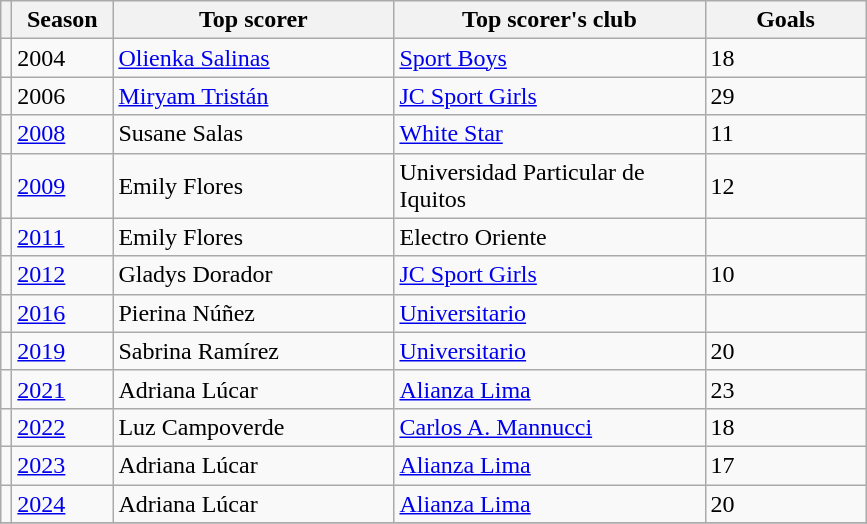<table class="sortable wikitable">
<tr>
<th width=></th>
<th width=60px>Season</th>
<th width=180px>Top scorer</th>
<th width=200px>Top scorer's club</th>
<th width=100px>Goals</th>
</tr>
<tr>
<td></td>
<td>2004</td>
<td> <a href='#'>Olienka Salinas</a></td>
<td><a href='#'>Sport Boys</a></td>
<td>18</td>
</tr>
<tr>
<td></td>
<td>2006</td>
<td> <a href='#'>Miryam Tristán</a></td>
<td><a href='#'>JC Sport Girls</a></td>
<td>29</td>
</tr>
<tr>
<td></td>
<td><a href='#'>2008</a></td>
<td> Susane Salas</td>
<td><a href='#'>White Star</a></td>
<td>11</td>
</tr>
<tr>
<td></td>
<td><a href='#'>2009</a></td>
<td> Emily Flores</td>
<td>Universidad Particular de Iquitos</td>
<td>12</td>
</tr>
<tr>
<td></td>
<td><a href='#'>2011</a></td>
<td> Emily Flores</td>
<td>Electro Oriente</td>
<td></td>
</tr>
<tr>
<td></td>
<td><a href='#'>2012</a></td>
<td> Gladys Dorador</td>
<td><a href='#'>JC Sport Girls</a></td>
<td>10</td>
</tr>
<tr>
<td></td>
<td><a href='#'>2016</a></td>
<td> Pierina Núñez</td>
<td><a href='#'>Universitario</a></td>
<td></td>
</tr>
<tr>
<td></td>
<td><a href='#'>2019</a></td>
<td> Sabrina Ramírez</td>
<td><a href='#'>Universitario</a></td>
<td>20</td>
</tr>
<tr>
<td></td>
<td><a href='#'>2021</a></td>
<td> Adriana Lúcar</td>
<td><a href='#'>Alianza Lima</a></td>
<td>23</td>
</tr>
<tr>
<td></td>
<td><a href='#'>2022</a></td>
<td> Luz Campoverde</td>
<td><a href='#'>Carlos A. Mannucci</a></td>
<td>18</td>
</tr>
<tr>
<td></td>
<td><a href='#'>2023</a></td>
<td> Adriana Lúcar</td>
<td><a href='#'>Alianza Lima</a></td>
<td>17</td>
</tr>
<tr>
<td></td>
<td><a href='#'>2024</a></td>
<td> Adriana Lúcar</td>
<td><a href='#'>Alianza Lima</a></td>
<td>20</td>
</tr>
<tr>
</tr>
</table>
